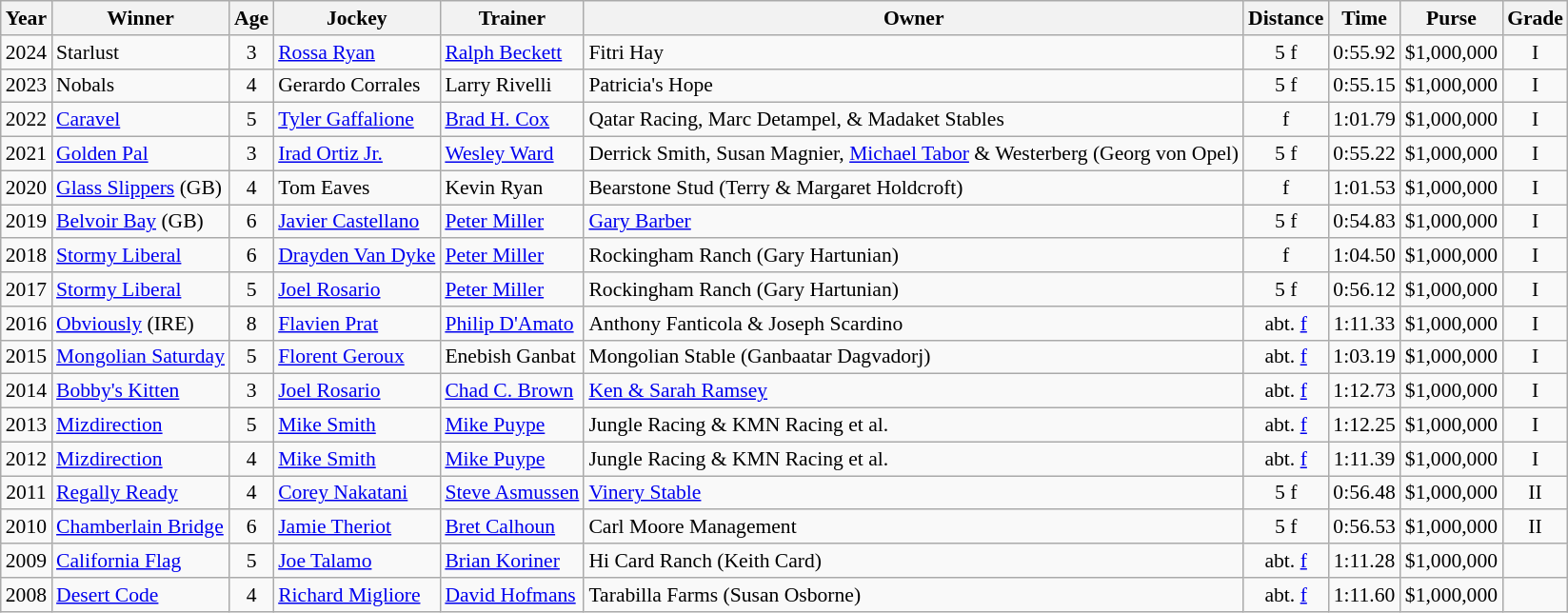<table class="wikitable sortable" style="font-size:90%">
<tr>
<th>Year</th>
<th>Winner</th>
<th>Age</th>
<th>Jockey</th>
<th>Trainer</th>
<th>Owner</th>
<th>Distance</th>
<th>Time</th>
<th>Purse</th>
<th>Grade</th>
</tr>
<tr>
<td align=center>2024</td>
<td>Starlust</td>
<td align=center>3</td>
<td><a href='#'>Rossa Ryan</a></td>
<td><a href='#'>Ralph Beckett</a></td>
<td>Fitri Hay</td>
<td align=center>5 f</td>
<td align=center>0:55.92</td>
<td align=center>$1,000,000</td>
<td align=center>I</td>
</tr>
<tr>
<td align=center>2023</td>
<td>Nobals</td>
<td align=center>4</td>
<td>Gerardo Corrales</td>
<td>Larry Rivelli</td>
<td>Patricia's Hope</td>
<td align=center>5 f</td>
<td align=center>0:55.15</td>
<td align=center>$1,000,000</td>
<td align=center>I</td>
</tr>
<tr>
<td align=center>2022</td>
<td><a href='#'>Caravel</a></td>
<td align=center>5</td>
<td><a href='#'>Tyler Gaffalione</a></td>
<td><a href='#'>Brad H. Cox</a></td>
<td>Qatar Racing, Marc Detampel, & Madaket Stables</td>
<td align=center> f</td>
<td align=center>1:01.79</td>
<td align=center>$1,000,000</td>
<td align=center>I</td>
</tr>
<tr>
<td align=center>2021</td>
<td><a href='#'>Golden Pal</a></td>
<td align=center>3</td>
<td><a href='#'>Irad Ortiz Jr.</a></td>
<td><a href='#'>Wesley Ward</a></td>
<td>Derrick Smith, Susan Magnier, <a href='#'>Michael Tabor</a> & Westerberg (Georg von Opel)</td>
<td align=center>5 f</td>
<td align=center>0:55.22</td>
<td align=center>$1,000,000</td>
<td align=center>I</td>
</tr>
<tr>
<td align=center>2020</td>
<td><a href='#'>Glass Slippers</a> (GB)</td>
<td align=center>4</td>
<td>Tom Eaves</td>
<td>Kevin Ryan</td>
<td>Bearstone Stud (Terry & Margaret Holdcroft)</td>
<td align=center> f</td>
<td align=center>1:01.53</td>
<td align=center>$1,000,000</td>
<td align=center>I</td>
</tr>
<tr>
<td align=center>2019</td>
<td><a href='#'>Belvoir Bay</a> (GB)</td>
<td align=center>6</td>
<td><a href='#'>Javier Castellano</a></td>
<td><a href='#'>Peter Miller</a></td>
<td><a href='#'>Gary Barber</a></td>
<td align=center>5 f</td>
<td align=center>0:54.83</td>
<td align=center>$1,000,000</td>
<td align=center>I</td>
</tr>
<tr>
<td align=center>2018</td>
<td><a href='#'>Stormy Liberal</a></td>
<td align=center>6</td>
<td><a href='#'>Drayden Van Dyke</a></td>
<td><a href='#'>Peter Miller</a></td>
<td>Rockingham Ranch (Gary Hartunian)</td>
<td align=center> f</td>
<td align=center>1:04.50</td>
<td align=center>$1,000,000</td>
<td align=center>I</td>
</tr>
<tr>
<td align=center>2017</td>
<td><a href='#'>Stormy Liberal</a></td>
<td align=center>5</td>
<td><a href='#'>Joel Rosario</a></td>
<td><a href='#'>Peter Miller</a></td>
<td>Rockingham Ranch (Gary Hartunian)</td>
<td align=center>5 f</td>
<td align=center>0:56.12</td>
<td align=center>$1,000,000</td>
<td align=center>I</td>
</tr>
<tr>
<td align=center>2016</td>
<td><a href='#'>Obviously</a> (IRE)</td>
<td align=center>8</td>
<td><a href='#'>Flavien Prat</a></td>
<td><a href='#'>Philip D'Amato</a></td>
<td>Anthony Fanticola & Joseph Scardino</td>
<td align=center>abt.  <a href='#'>f</a></td>
<td align=center>1:11.33</td>
<td align=center>$1,000,000</td>
<td align=center>I</td>
</tr>
<tr>
<td align=center>2015</td>
<td><a href='#'>Mongolian Saturday</a></td>
<td align=center>5</td>
<td><a href='#'>Florent Geroux</a></td>
<td>Enebish Ganbat</td>
<td>Mongolian Stable (Ganbaatar Dagvadorj)</td>
<td align=center>abt.  <a href='#'>f</a></td>
<td align=center>1:03.19</td>
<td align=center>$1,000,000</td>
<td align=center>I</td>
</tr>
<tr>
<td align=center>2014</td>
<td><a href='#'>Bobby's Kitten</a></td>
<td align=center>3</td>
<td><a href='#'>Joel Rosario</a></td>
<td><a href='#'>Chad C. Brown</a></td>
<td><a href='#'>Ken & Sarah Ramsey</a></td>
<td align=center>abt.  <a href='#'>f</a></td>
<td align=center>1:12.73</td>
<td align=center>$1,000,000</td>
<td align=center>I</td>
</tr>
<tr>
<td align=center>2013</td>
<td><a href='#'>Mizdirection</a></td>
<td align=center>5</td>
<td><a href='#'>Mike Smith</a></td>
<td><a href='#'>Mike Puype</a></td>
<td>Jungle Racing & KMN Racing et al.</td>
<td align=center>abt.  <a href='#'>f</a></td>
<td align=center>1:12.25</td>
<td align=center>$1,000,000</td>
<td align=center>I</td>
</tr>
<tr>
<td align=center>2012</td>
<td><a href='#'>Mizdirection</a></td>
<td align=center>4</td>
<td><a href='#'>Mike Smith</a></td>
<td><a href='#'>Mike Puype</a></td>
<td>Jungle Racing & KMN Racing et al.</td>
<td align=center>abt.  <a href='#'>f</a></td>
<td align=center>1:11.39</td>
<td align=center>$1,000,000</td>
<td align=center>I</td>
</tr>
<tr>
<td align=center>2011</td>
<td><a href='#'>Regally Ready</a></td>
<td align=center>4</td>
<td><a href='#'>Corey Nakatani</a></td>
<td><a href='#'>Steve Asmussen</a></td>
<td><a href='#'>Vinery Stable</a></td>
<td align=center>5 f</td>
<td align=center>0:56.48</td>
<td align=center>$1,000,000</td>
<td align=center>II</td>
</tr>
<tr>
<td align=center>2010</td>
<td><a href='#'>Chamberlain Bridge</a></td>
<td align=center>6</td>
<td><a href='#'>Jamie Theriot</a></td>
<td><a href='#'>Bret Calhoun</a></td>
<td>Carl Moore Management</td>
<td align=center>5 f</td>
<td align=center>0:56.53</td>
<td align=center>$1,000,000</td>
<td align=center>II</td>
</tr>
<tr>
<td align=center>2009</td>
<td><a href='#'>California Flag</a></td>
<td align=center>5</td>
<td><a href='#'>Joe Talamo</a></td>
<td><a href='#'>Brian Koriner</a></td>
<td>Hi Card Ranch (Keith Card)</td>
<td align=center>abt.  <a href='#'>f</a></td>
<td align=center>1:11.28</td>
<td align=center>$1,000,000</td>
<td></td>
</tr>
<tr>
<td align=center>2008</td>
<td><a href='#'>Desert Code</a></td>
<td align=center>4</td>
<td><a href='#'>Richard Migliore</a></td>
<td><a href='#'>David Hofmans</a></td>
<td>Tarabilla Farms (Susan Osborne)</td>
<td align=center>abt.  <a href='#'>f</a></td>
<td align=center>1:11.60</td>
<td align=center>$1,000,000</td>
<td></td>
</tr>
</table>
